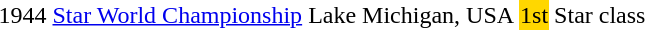<table>
<tr>
<td>1944</td>
<td><a href='#'>Star World Championship</a></td>
<td>Lake Michigan, USA</td>
<td style="background:gold;">1st</td>
<td>Star class</td>
</tr>
</table>
